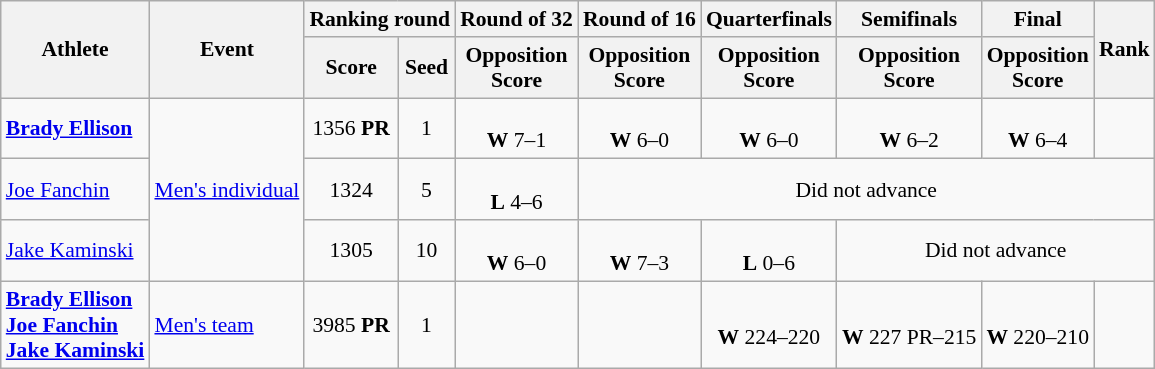<table class="wikitable" style="font-size:90%">
<tr>
<th rowspan=2>Athlete</th>
<th rowspan=2>Event</th>
<th colspan=2>Ranking round</th>
<th>Round of 32</th>
<th>Round of 16</th>
<th>Quarterfinals</th>
<th>Semifinals</th>
<th>Final</th>
<th rowspan="2">Rank</th>
</tr>
<tr>
<th>Score</th>
<th>Seed</th>
<th>Opposition<br>Score</th>
<th>Opposition<br>Score</th>
<th>Opposition<br>Score</th>
<th>Opposition<br>Score</th>
<th>Opposition<br>Score</th>
</tr>
<tr align=center>
<td align=left><strong><a href='#'>Brady Ellison</a></strong></td>
<td align=left rowspan=3><a href='#'>Men's individual</a></td>
<td>1356 <strong>PR</strong></td>
<td>1</td>
<td><br><strong>W</strong> 7–1</td>
<td><br><strong>W</strong> 6–0</td>
<td><br><strong>W</strong> 6–0</td>
<td><br><strong>W</strong> 6–2</td>
<td><br><strong>W</strong> 6–4</td>
<td></td>
</tr>
<tr align=center>
<td align=left><a href='#'>Joe Fanchin</a></td>
<td>1324</td>
<td>5</td>
<td><br><strong>L</strong> 4–6</td>
<td colspan=5>Did not advance</td>
</tr>
<tr align=center>
<td align=left><a href='#'>Jake Kaminski</a></td>
<td>1305</td>
<td>10</td>
<td><br><strong>W</strong> 6–0</td>
<td><br><strong>W</strong> 7–3</td>
<td><br><strong>L</strong> 0–6</td>
<td colspan=3>Did not advance</td>
</tr>
<tr align=center>
<td align=left><strong><a href='#'>Brady Ellison</a><br><a href='#'>Joe Fanchin</a><br><a href='#'>Jake Kaminski</a></strong></td>
<td align=left><a href='#'>Men's team</a></td>
<td>3985 <strong>PR</strong></td>
<td>1</td>
<td></td>
<td></td>
<td><br><strong>W</strong> 224–220</td>
<td><br><strong>W</strong> 227 PR–215</td>
<td><br><strong>W</strong> 220–210</td>
<td></td>
</tr>
</table>
